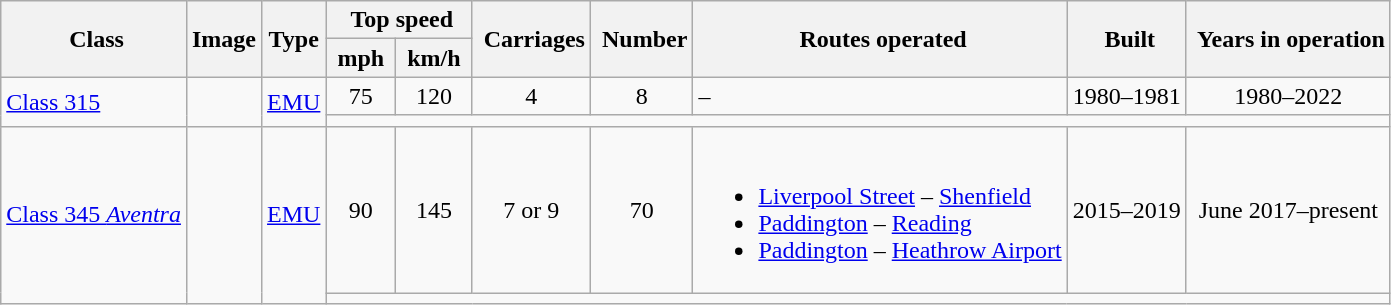<table class="wikitable">
<tr style="background:#f9f9f9;">
<th rowspan="2"> Class</th>
<th rowspan="2">Image</th>
<th rowspan="2">Type</th>
<th colspan="2"> Top speed</th>
<th rowspan="2"> Carriages</th>
<th rowspan="2"> Number</th>
<th rowspan="2"> Routes operated</th>
<th rowspan="2"> Built</th>
<th rowspan="2"> Years in operation</th>
</tr>
<tr style="background:#f9f9f9;">
<th> mph </th>
<th> km/h </th>
</tr>
<tr>
<td rowspan="2"><a href='#'>Class 315</a></td>
<td rowspan="2"></td>
<td rowspan="2"><a href='#'>EMU</a></td>
<td align="center">75</td>
<td align="center">120</td>
<td align="center">4</td>
<td align="center">8</td>
<td> – </td>
<td align="center">1980–1981</td>
<td align="center">1980–2022</td>
</tr>
<tr>
<td colspan="7"></td>
</tr>
<tr>
<td rowspan="2"><a href='#'>Class 345 <em>Aventra</em></a></td>
<td rowspan="2"></td>
<td rowspan="2"><a href='#'>EMU</a></td>
<td align="center">90</td>
<td align="center">145</td>
<td align="center">7 or 9</td>
<td align="center">70</td>
<td><br><ul><li><a href='#'>Liverpool Street</a> – <a href='#'>Shenfield</a></li><li><a href='#'>Paddington</a> – <a href='#'>Reading</a></li><li><a href='#'>Paddington</a> – <a href='#'>Heathrow Airport</a></li></ul></td>
<td align="center">2015–2019</td>
<td align="center">June 2017–present</td>
</tr>
<tr>
<td colspan="7"></td>
</tr>
</table>
